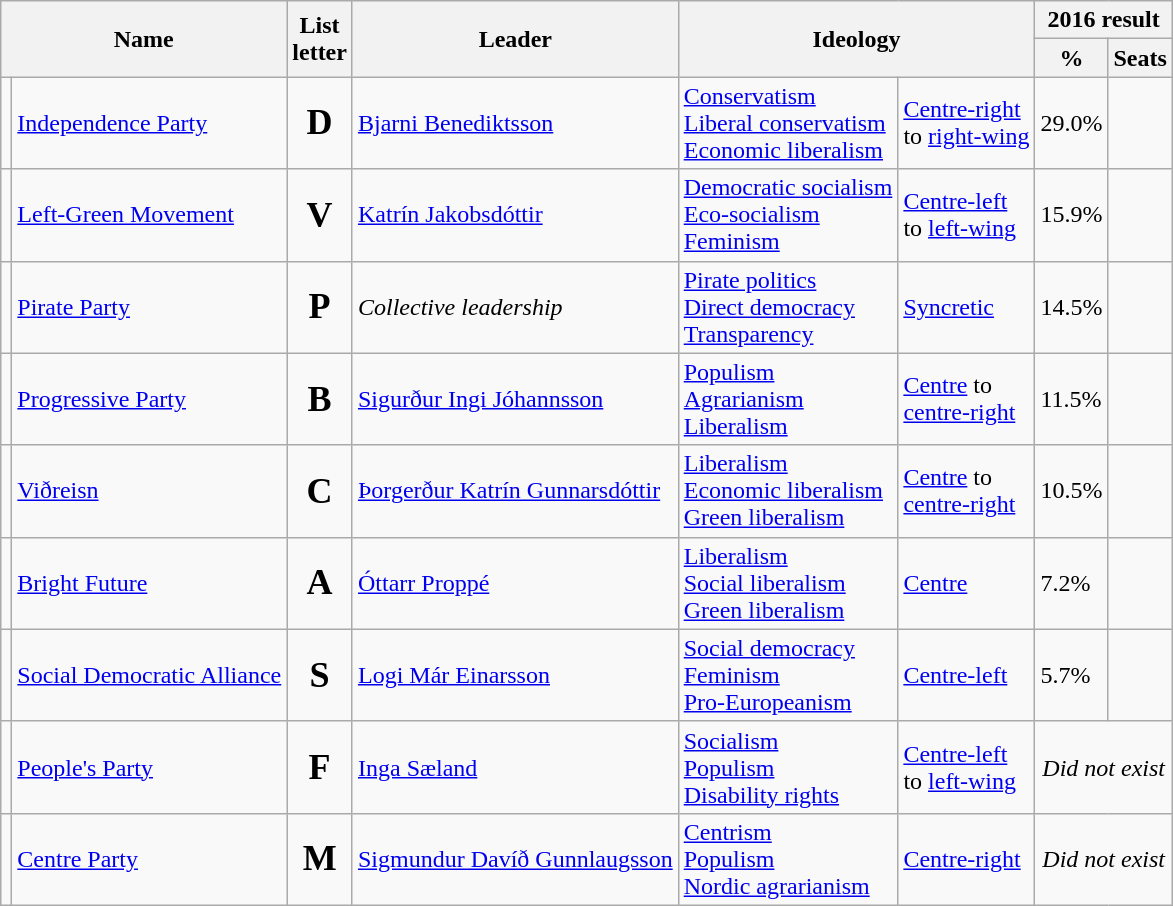<table class="wikitable">
<tr>
<th rowspan=2 colspan=2>Name</th>
<th rowspan=2>List<br>letter</th>
<th rowspan=2>Leader</th>
<th rowspan=2 colspan=2>Ideology</th>
<th colspan=2>2016 result</th>
</tr>
<tr>
<th>%</th>
<th>Seats</th>
</tr>
<tr>
<td bgcolor=></td>
<td><a href='#'>Independence Party</a><br></td>
<td style="font-size:150%; text-align:center"><strong>D</strong></td>
<td><a href='#'>Bjarni Benediktsson</a></td>
<td><a href='#'>Conservatism</a><br><a href='#'>Liberal conservatism</a><br><a href='#'>Economic liberalism</a></td>
<td><a href='#'>Centre-right</a><br>to <a href='#'>right-wing</a></td>
<td>29.0%</td>
<td></td>
</tr>
<tr>
<td bgcolor=></td>
<td><a href='#'>Left-Green Movement</a><br></td>
<td style="font-size:150%; text-align:center"><strong>V</strong></td>
<td><a href='#'>Katrín Jakobsdóttir</a></td>
<td><a href='#'>Democratic socialism</a><br><a href='#'>Eco-socialism</a><br><a href='#'>Feminism</a></td>
<td><a href='#'>Centre-left</a><br>to <a href='#'>left-wing</a></td>
<td>15.9%</td>
<td></td>
</tr>
<tr>
<td bgcolor=></td>
<td><a href='#'>Pirate Party</a><br></td>
<td style="font-size:150%; text-align:center"><strong>P</strong></td>
<td><em>Collective leadership</em></td>
<td><a href='#'>Pirate politics</a><br><a href='#'>Direct democracy</a><br><a href='#'>Transparency</a></td>
<td><a href='#'>Syncretic</a></td>
<td>14.5%</td>
<td></td>
</tr>
<tr>
<td bgcolor=></td>
<td><a href='#'>Progressive Party</a><br></td>
<td style="font-size:150%; text-align:center"><strong>B</strong></td>
<td><a href='#'>Sigurður Ingi Jóhannsson</a></td>
<td><a href='#'>Populism</a><br><a href='#'>Agrarianism</a><br><a href='#'>Liberalism</a></td>
<td><a href='#'>Centre</a> to<br><a href='#'>centre-right</a></td>
<td>11.5%</td>
<td></td>
</tr>
<tr>
<td bgcolor=></td>
<td><a href='#'>Viðreisn</a></td>
<td style="font-size:150%; text-align:center"><strong>C</strong></td>
<td><a href='#'>Þorgerður Katrín Gunnarsdóttir</a></td>
<td><a href='#'>Liberalism</a><br><a href='#'>Economic liberalism</a><br><a href='#'>Green liberalism</a></td>
<td><a href='#'>Centre</a> to<br><a href='#'>centre-right</a></td>
<td>10.5%</td>
<td></td>
</tr>
<tr>
<td bgcolor=></td>
<td><a href='#'>Bright Future</a><br></td>
<td style="font-size:150%; text-align:center"><strong>A</strong></td>
<td><a href='#'>Óttarr Proppé</a></td>
<td><a href='#'>Liberalism</a><br><a href='#'>Social liberalism</a><br><a href='#'>Green liberalism</a></td>
<td><a href='#'>Centre</a></td>
<td>7.2%</td>
<td></td>
</tr>
<tr>
<td bgcolor=></td>
<td><a href='#'>Social Democratic Alliance</a><br></td>
<td style="font-size:150%; text-align:center"><strong>S</strong></td>
<td><a href='#'>Logi Már Einarsson</a></td>
<td><a href='#'>Social democracy</a><br><a href='#'>Feminism</a><br><a href='#'>Pro-Europeanism</a></td>
<td><a href='#'>Centre-left</a></td>
<td>5.7%</td>
<td></td>
</tr>
<tr>
<td bgcolor=></td>
<td><a href='#'>People's Party</a><br></td>
<td style="font-size:150%; text-align:center"><strong>F</strong></td>
<td><a href='#'>Inga Sæland</a></td>
<td><a href='#'>Socialism</a><br><a href='#'>Populism</a><br><a href='#'>Disability rights</a></td>
<td><a href='#'>Centre-left</a><br>to <a href='#'>left-wing</a></td>
<td colspan=2 align=center><em>Did not exist</em></td>
</tr>
<tr>
<td bgcolor=></td>
<td><a href='#'>Centre Party</a><br></td>
<td style="font-size:150%; text-align:center"><strong>M</strong></td>
<td><a href='#'>Sigmundur Davíð Gunnlaugsson</a></td>
<td><a href='#'>Centrism</a><br><a href='#'>Populism</a><br><a href='#'>Nordic agrarianism</a></td>
<td><a href='#'>Centre-right</a></td>
<td colspan=2 align=center><em>Did not exist</em></td>
</tr>
</table>
